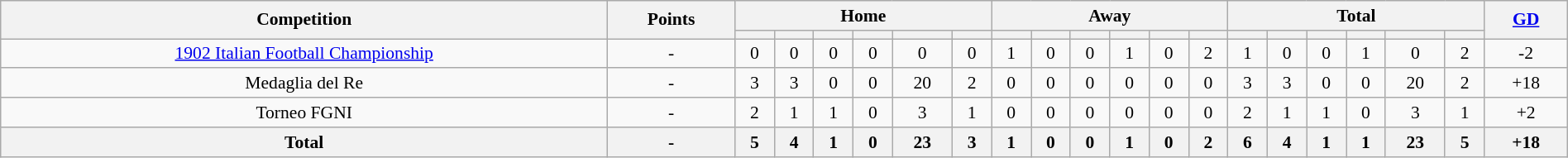<table class="wikitable" style="font-size:90%;width:100%;margin:auto;clear:both;text-align:center;">
<tr>
<th rowspan="2">Competition</th>
<th rowspan="2">Points</th>
<th colspan="6">Home</th>
<th colspan="6">Away</th>
<th colspan="6">Total</th>
<th rowspan="2"><a href='#'>GD</a></th>
</tr>
<tr>
<th></th>
<th></th>
<th></th>
<th></th>
<th></th>
<th></th>
<th></th>
<th></th>
<th></th>
<th></th>
<th></th>
<th></th>
<th></th>
<th></th>
<th></th>
<th></th>
<th></th>
<th></th>
</tr>
<tr>
<td><a href='#'>1902 Italian Football Championship</a></td>
<td>-</td>
<td>0</td>
<td>0</td>
<td>0</td>
<td>0</td>
<td>0</td>
<td>0</td>
<td>1</td>
<td>0</td>
<td>0</td>
<td>1</td>
<td>0</td>
<td>2</td>
<td>1</td>
<td>0</td>
<td>0</td>
<td>1</td>
<td>0</td>
<td>2</td>
<td>-2</td>
</tr>
<tr>
<td>Medaglia del Re</td>
<td>-</td>
<td>3</td>
<td>3</td>
<td>0</td>
<td>0</td>
<td>20</td>
<td>2</td>
<td>0</td>
<td>0</td>
<td>0</td>
<td>0</td>
<td>0</td>
<td>0</td>
<td>3</td>
<td>3</td>
<td>0</td>
<td>0</td>
<td>20</td>
<td>2</td>
<td>+18</td>
</tr>
<tr>
<td>Torneo FGNI</td>
<td>-</td>
<td>2</td>
<td>1</td>
<td>1</td>
<td>0</td>
<td>3</td>
<td>1</td>
<td>0</td>
<td>0</td>
<td>0</td>
<td>0</td>
<td>0</td>
<td>0</td>
<td>2</td>
<td>1</td>
<td>1</td>
<td>0</td>
<td>3</td>
<td>1</td>
<td>+2</td>
</tr>
<tr>
<th>Total</th>
<th>-</th>
<th>5</th>
<th>4</th>
<th>1</th>
<th>0</th>
<th>23</th>
<th>3</th>
<th>1</th>
<th>0</th>
<th>0</th>
<th>1</th>
<th>0</th>
<th>2</th>
<th>6</th>
<th>4</th>
<th>1</th>
<th>1</th>
<th>23</th>
<th>5</th>
<th>+18</th>
</tr>
</table>
